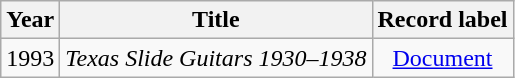<table class="wikitable sortable">
<tr>
<th>Year</th>
<th>Title</th>
<th>Record label</th>
</tr>
<tr>
<td>1993</td>
<td><em>Texas Slide Guitars 1930–1938</em></td>
<td style="text-align:center;"><a href='#'>Document</a></td>
</tr>
</table>
